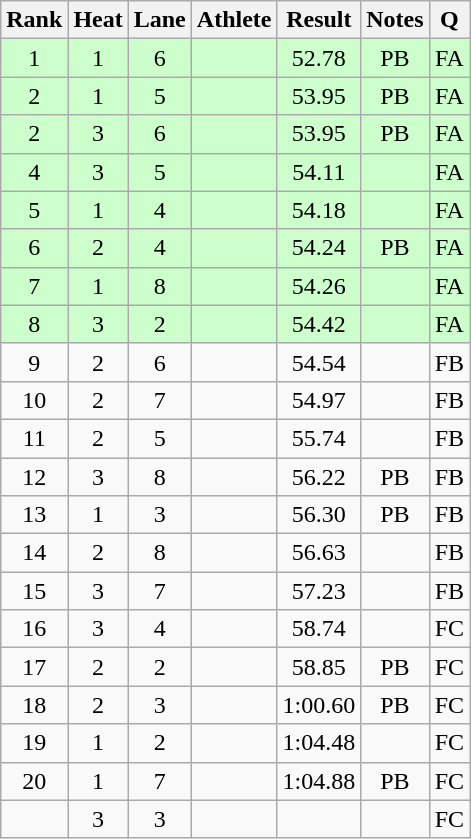<table class="wikitable sortable" style="text-align:center">
<tr>
<th>Rank</th>
<th>Heat</th>
<th>Lane</th>
<th>Athlete</th>
<th>Result</th>
<th>Notes</th>
<th>Q</th>
</tr>
<tr bgcolor=ccffcc>
<td>1</td>
<td>1</td>
<td>6</td>
<td align=left></td>
<td>52.78</td>
<td>PB</td>
<td>FA</td>
</tr>
<tr bgcolor=ccffcc>
<td>2</td>
<td>1</td>
<td>5</td>
<td align=left></td>
<td>53.95</td>
<td>PB</td>
<td>FA</td>
</tr>
<tr bgcolor=ccffcc>
<td>2</td>
<td>3</td>
<td>6</td>
<td align=left></td>
<td>53.95</td>
<td>PB</td>
<td>FA</td>
</tr>
<tr bgcolor=ccffcc>
<td>4</td>
<td>3</td>
<td>5</td>
<td align=left></td>
<td>54.11</td>
<td></td>
<td>FA</td>
</tr>
<tr bgcolor=ccffcc>
<td>5</td>
<td>1</td>
<td>4</td>
<td align=left></td>
<td>54.18</td>
<td></td>
<td>FA</td>
</tr>
<tr bgcolor=ccffcc>
<td>6</td>
<td>2</td>
<td>4</td>
<td align=left></td>
<td>54.24</td>
<td>PB</td>
<td>FA</td>
</tr>
<tr bgcolor=ccffcc>
<td>7</td>
<td>1</td>
<td>8</td>
<td align=left></td>
<td>54.26</td>
<td></td>
<td>FA</td>
</tr>
<tr bgcolor=ccffcc>
<td>8</td>
<td>3</td>
<td>2</td>
<td align=left></td>
<td>54.42</td>
<td></td>
<td>FA</td>
</tr>
<tr>
<td>9</td>
<td>2</td>
<td>6</td>
<td align=left></td>
<td>54.54</td>
<td></td>
<td>FB</td>
</tr>
<tr>
<td>10</td>
<td>2</td>
<td>7</td>
<td align=left></td>
<td>54.97</td>
<td></td>
<td>FB</td>
</tr>
<tr>
<td>11</td>
<td>2</td>
<td>5</td>
<td align=left></td>
<td>55.74</td>
<td></td>
<td>FB</td>
</tr>
<tr>
<td>12</td>
<td>3</td>
<td>8</td>
<td align=left></td>
<td>56.22</td>
<td>PB</td>
<td>FB</td>
</tr>
<tr>
<td>13</td>
<td>1</td>
<td>3</td>
<td align=left></td>
<td>56.30</td>
<td>PB</td>
<td>FB</td>
</tr>
<tr>
<td>14</td>
<td>2</td>
<td>8</td>
<td align=left></td>
<td>56.63</td>
<td></td>
<td>FB</td>
</tr>
<tr>
<td>15</td>
<td>3</td>
<td>7</td>
<td align=left></td>
<td>57.23</td>
<td></td>
<td>FB</td>
</tr>
<tr>
<td>16</td>
<td>3</td>
<td>4</td>
<td align=left></td>
<td>58.74</td>
<td></td>
<td>FC</td>
</tr>
<tr>
<td>17</td>
<td>2</td>
<td>2</td>
<td align=left></td>
<td>58.85</td>
<td>PB</td>
<td>FC</td>
</tr>
<tr>
<td>18</td>
<td>2</td>
<td>3</td>
<td align=left></td>
<td>1:00.60</td>
<td>PB</td>
<td>FC</td>
</tr>
<tr>
<td>19</td>
<td>1</td>
<td>2</td>
<td align=left></td>
<td>1:04.48</td>
<td></td>
<td>FC</td>
</tr>
<tr>
<td>20</td>
<td>1</td>
<td>7</td>
<td align=left></td>
<td>1:04.88</td>
<td>PB</td>
<td>FC</td>
</tr>
<tr>
<td></td>
<td>3</td>
<td>3</td>
<td align=left></td>
<td></td>
<td></td>
<td>FC</td>
</tr>
</table>
